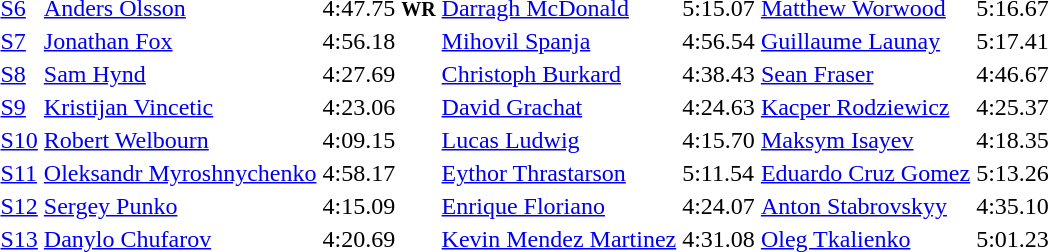<table>
<tr>
<td><a href='#'>S6</a></td>
<td><a href='#'>Anders Olsson</a><br></td>
<td>4:47.75 <small><strong>WR</strong></small></td>
<td><a href='#'>Darragh McDonald</a><br></td>
<td>5:15.07</td>
<td><a href='#'>Matthew Worwood</a><br></td>
<td>5:16.67</td>
</tr>
<tr>
<td><a href='#'>S7</a></td>
<td><a href='#'>Jonathan Fox</a><br></td>
<td>4:56.18</td>
<td><a href='#'>Mihovil Spanja</a><br></td>
<td>4:56.54</td>
<td><a href='#'>Guillaume Launay</a><br></td>
<td>5:17.41</td>
</tr>
<tr>
<td><a href='#'>S8</a></td>
<td><a href='#'>Sam Hynd</a><br></td>
<td>4:27.69</td>
<td><a href='#'>Christoph Burkard</a><br></td>
<td>4:38.43</td>
<td><a href='#'>Sean Fraser</a><br></td>
<td>4:46.67</td>
</tr>
<tr>
<td><a href='#'>S9</a></td>
<td><a href='#'>Kristijan Vincetic</a><br></td>
<td>4:23.06</td>
<td><a href='#'>David Grachat</a><br></td>
<td>4:24.63</td>
<td><a href='#'>Kacper Rodziewicz</a><br></td>
<td>4:25.37</td>
</tr>
<tr>
<td><a href='#'>S10</a></td>
<td><a href='#'>Robert Welbourn</a><br></td>
<td>4:09.15</td>
<td><a href='#'>Lucas Ludwig</a><br></td>
<td>4:15.70</td>
<td><a href='#'>Maksym Isayev</a><br></td>
<td>4:18.35</td>
</tr>
<tr>
<td><a href='#'>S11</a></td>
<td><a href='#'>Oleksandr Myroshnychenko</a><br></td>
<td>4:58.17</td>
<td><a href='#'>Eythor Thrastarson</a><br></td>
<td>5:11.54</td>
<td><a href='#'>Eduardo Cruz Gomez</a><br></td>
<td>5:13.26</td>
</tr>
<tr>
<td><a href='#'>S12</a></td>
<td><a href='#'>Sergey Punko</a><br></td>
<td>4:15.09</td>
<td><a href='#'>Enrique Floriano</a><br></td>
<td>4:24.07</td>
<td><a href='#'>Anton Stabrovskyy</a><br></td>
<td>4:35.10</td>
</tr>
<tr>
<td><a href='#'>S13</a></td>
<td><a href='#'>Danylo Chufarov</a><br></td>
<td>4:20.69</td>
<td><a href='#'>Kevin Mendez Martinez</a><br></td>
<td>4:31.08</td>
<td><a href='#'>Oleg Tkalienko</a><br></td>
<td>5:01.23</td>
</tr>
</table>
